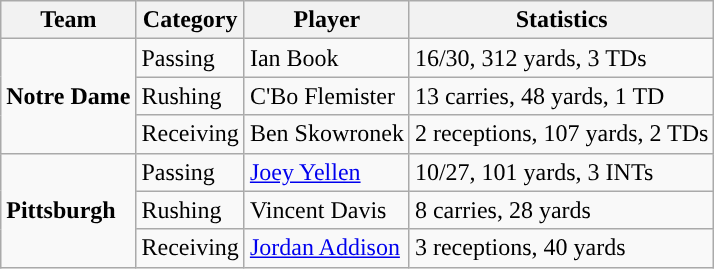<table class="wikitable" style="float: left;">
<tr>
<th>Team</th>
<th>Category</th>
<th>Player</th>
<th>Statistics</th>
</tr>
<tr>
<td rowspan=3><strong>Notre Dame</strong></td>
<td>Passing</td>
<td>Ian Book</td>
<td>16/30, 312 yards, 3 TDs</td>
</tr>
<tr>
<td>Rushing</td>
<td>C'Bo Flemister</td>
<td>13 carries, 48 yards, 1 TD</td>
</tr>
<tr>
<td>Receiving</td>
<td>Ben Skowronek</td>
<td>2 receptions, 107 yards, 2 TDs</td>
</tr>
<tr>
<td rowspan=3><strong>Pittsburgh</strong></td>
<td>Passing</td>
<td><a href='#'>Joey Yellen</a></td>
<td>10/27, 101 yards, 3 INTs</td>
</tr>
<tr>
<td>Rushing</td>
<td>Vincent Davis</td>
<td>8 carries, 28 yards</td>
</tr>
<tr>
<td>Receiving</td>
<td><a href='#'>Jordan Addison</a></td>
<td>3 receptions, 40 yards</td>
</tr>
</table>
